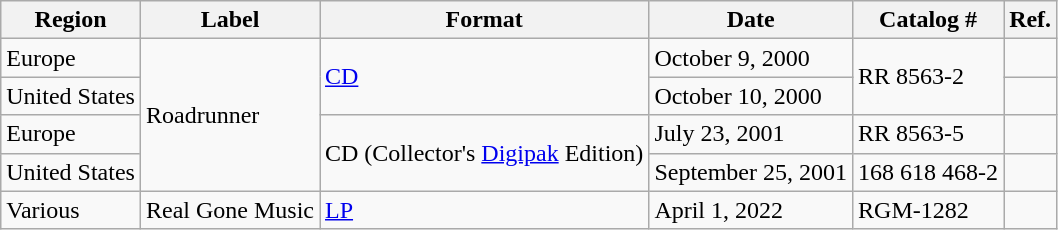<table class="wikitable">
<tr>
<th>Region</th>
<th>Label</th>
<th>Format</th>
<th>Date</th>
<th>Catalog #</th>
<th>Ref.</th>
</tr>
<tr>
<td>Europe</td>
<td rowspan="4">Roadrunner</td>
<td rowspan="2"><a href='#'>CD</a></td>
<td>October 9, 2000</td>
<td rowspan="2">RR 8563-2</td>
<td></td>
</tr>
<tr>
<td>United States</td>
<td>October 10, 2000</td>
<td></td>
</tr>
<tr>
<td>Europe</td>
<td rowspan="2">CD (Collector's <a href='#'>Digipak</a> Edition)</td>
<td>July 23, 2001</td>
<td>RR 8563-5</td>
<td></td>
</tr>
<tr>
<td>United States</td>
<td>September 25, 2001</td>
<td>168 618 468-2</td>
<td></td>
</tr>
<tr>
<td>Various</td>
<td>Real Gone Music</td>
<td><a href='#'>LP</a></td>
<td>April 1, 2022</td>
<td>RGM-1282</td>
<td></td>
</tr>
</table>
